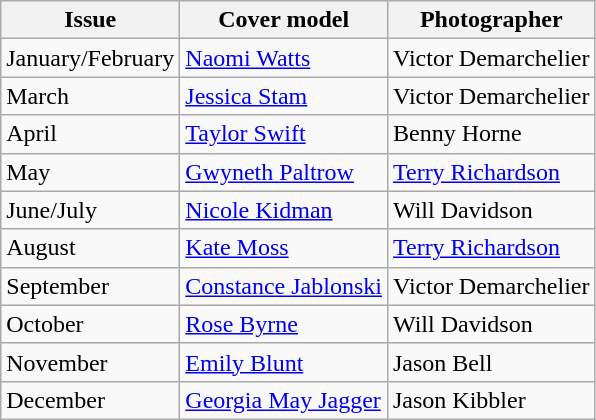<table class="sortable wikitable">
<tr>
<th>Issue</th>
<th>Cover model</th>
<th>Photographer</th>
</tr>
<tr>
<td>January/February</td>
<td><a href='#'>Naomi Watts</a></td>
<td>Victor Demarchelier</td>
</tr>
<tr>
<td>March</td>
<td><a href='#'>Jessica Stam</a></td>
<td>Victor Demarchelier</td>
</tr>
<tr>
<td>April</td>
<td><a href='#'>Taylor Swift</a></td>
<td>Benny Horne</td>
</tr>
<tr>
<td>May</td>
<td><a href='#'>Gwyneth Paltrow</a></td>
<td><a href='#'>Terry Richardson</a></td>
</tr>
<tr>
<td>June/July</td>
<td><a href='#'>Nicole Kidman</a></td>
<td>Will Davidson</td>
</tr>
<tr>
<td>August</td>
<td><a href='#'>Kate Moss</a></td>
<td><a href='#'>Terry Richardson</a></td>
</tr>
<tr>
<td>September</td>
<td><a href='#'>Constance Jablonski</a></td>
<td>Victor Demarchelier</td>
</tr>
<tr>
<td>October</td>
<td><a href='#'>Rose Byrne</a></td>
<td>Will Davidson</td>
</tr>
<tr>
<td>November</td>
<td><a href='#'>Emily Blunt</a></td>
<td>Jason Bell</td>
</tr>
<tr>
<td>December</td>
<td><a href='#'>Georgia May Jagger</a></td>
<td>Jason Kibbler</td>
</tr>
</table>
